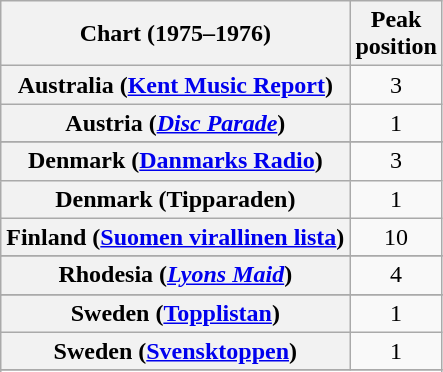<table class="wikitable sortable plainrowheaders" style="text-align:center">
<tr>
<th scope="col">Chart (1975–1976)</th>
<th scope="col">Peak<br>position</th>
</tr>
<tr>
<th scope="row">Australia (<a href='#'>Kent Music Report</a>)</th>
<td>3</td>
</tr>
<tr>
<th scope="row">Austria (<em><a href='#'>Disc Parade</a></em>)</th>
<td>1</td>
</tr>
<tr>
</tr>
<tr>
</tr>
<tr>
<th scope="row">Denmark (<a href='#'>Danmarks Radio</a>)</th>
<td>3</td>
</tr>
<tr>
<th scope="row">Denmark (Tipparaden)</th>
<td>1</td>
</tr>
<tr>
<th scope="row">Finland (<a href='#'>Suomen virallinen lista</a>)</th>
<td style="text-align:center;">10</td>
</tr>
<tr>
</tr>
<tr>
</tr>
<tr>
</tr>
<tr>
</tr>
<tr>
</tr>
<tr>
<th scope="row">Rhodesia (<em><a href='#'>Lyons Maid</a></em>)</th>
<td style="text-align:center;">4</td>
</tr>
<tr>
</tr>
<tr>
<th scope="row">Sweden (<a href='#'>Topplistan</a>)</th>
<td>1</td>
</tr>
<tr>
<th scope="row">Sweden (<a href='#'>Svensktoppen</a>)</th>
<td>1</td>
</tr>
<tr>
</tr>
<tr>
</tr>
</table>
